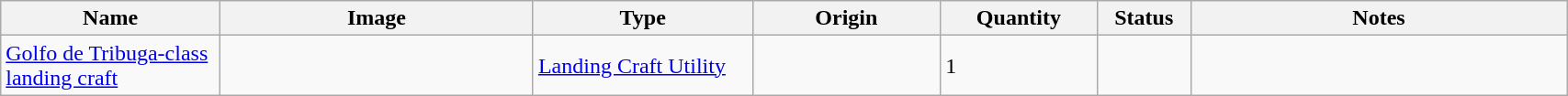<table class="wikitable" style="width:90%;">
<tr>
<th width=14%>Name</th>
<th width=20%>Image</th>
<th width=14%>Type</th>
<th width=12%>Origin</th>
<th width=10%>Quantity</th>
<th width=06%>Status</th>
<th width=24%>Notes</th>
</tr>
<tr>
<td><a href='#'>Golfo de Tribuga-class landing craft</a></td>
<td></td>
<td><a href='#'>Landing Craft Utility</a></td>
<td></td>
<td>1</td>
<td></td>
<td></td>
</tr>
</table>
